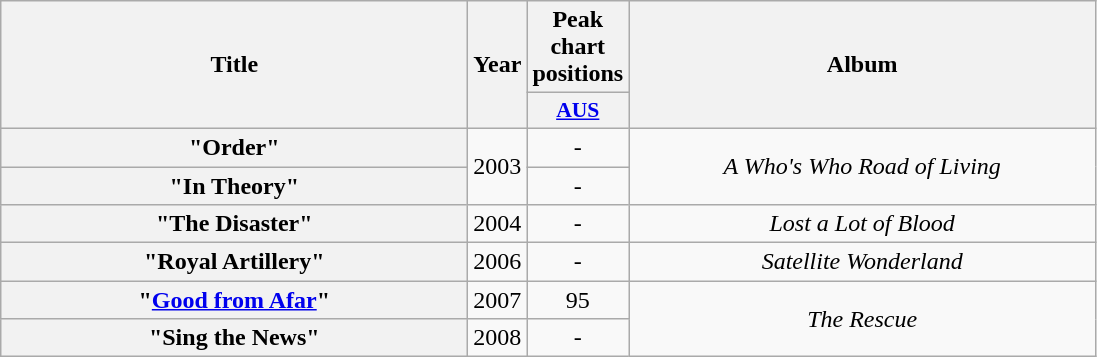<table class="wikitable plainrowheaders" style="text-align:center;" border="1">
<tr>
<th scope="col" rowspan="2" style="width:19em;">Title</th>
<th scope="col" rowspan="2" style="width:1em;">Year</th>
<th scope="col" colspan="1">Peak chart positions</th>
<th scope="col" rowspan="2" style="width:19em;">Album</th>
</tr>
<tr>
<th scope="col" style="width:3em;font-size:90%;"><a href='#'>AUS</a><br></th>
</tr>
<tr>
<th scope="row">"Order"</th>
<td rowspan="2">2003</td>
<td>-</td>
<td rowspan="2"><em>A Who's Who Road of Living</em></td>
</tr>
<tr>
<th scope="row">"In Theory"</th>
<td>-</td>
</tr>
<tr>
<th scope="row">"The Disaster"</th>
<td>2004</td>
<td>-</td>
<td><em>Lost a Lot of Blood</em></td>
</tr>
<tr>
<th scope="row">"Royal Artillery"</th>
<td>2006</td>
<td>-</td>
<td><em>Satellite Wonderland</em></td>
</tr>
<tr>
<th scope="row">"<a href='#'>Good from Afar</a>"</th>
<td>2007</td>
<td>95</td>
<td rowspan="2"><em>The Rescue</em></td>
</tr>
<tr>
<th scope="row">"Sing the News"</th>
<td>2008</td>
<td>-</td>
</tr>
</table>
